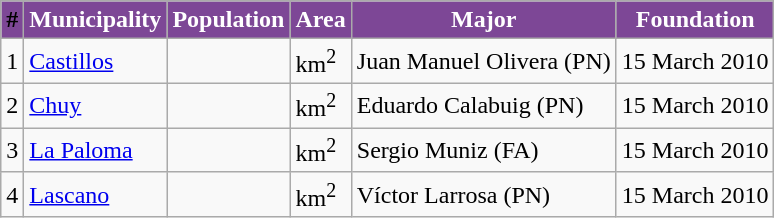<table class="wikitable sortable defaultleft col1center col3right col4right">
<tr>
<th style="background-color:#7d4796" scope=col>#</th>
<th style="color:white;background-color:#7d4796;text-align:center">Municipality</th>
<th style="color:white;background-color:#7d4796;text-align:center">Population</th>
<th style="color:white;background-color:#7d4796;text-align:center">Area</th>
<th style="color:white;background-color:#7d4796;text-align:center">Major</th>
<th style="color:white;background-color:#7d4796;text-align:center">Foundation</th>
</tr>
<tr>
<td>1</td>
<td><a href='#'>Castillos</a></td>
<td></td>
<td> km<sup>2</sup></td>
<td>Juan Manuel Olivera (PN)</td>
<td>15 March 2010</td>
</tr>
<tr>
<td>2</td>
<td><a href='#'>Chuy</a></td>
<td></td>
<td> km<sup>2</sup></td>
<td>Eduardo Calabuig (PN)</td>
<td>15 March 2010</td>
</tr>
<tr>
<td>3</td>
<td><a href='#'>La Paloma</a></td>
<td></td>
<td> km<sup>2</sup></td>
<td>Sergio Muniz (FA)</td>
<td>15 March 2010</td>
</tr>
<tr>
<td>4</td>
<td><a href='#'>Lascano</a></td>
<td></td>
<td> km<sup>2</sup></td>
<td>Víctor Larrosa (PN)</td>
<td>15 March 2010</td>
</tr>
</table>
